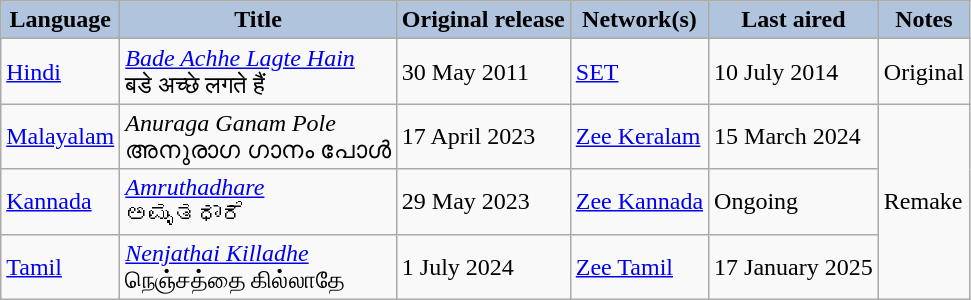<table class="wikitable" style="text-align:left;">
<tr>
<th style="background:LightSteelBlue;">Language</th>
<th style="background:LightSteelBlue;">Title</th>
<th style="background:LightSteelBlue;">Original release</th>
<th style="background:LightSteelBlue;">Network(s)</th>
<th style="background:LightSteelBlue;">Last aired</th>
<th style="background:LightSteelBlue;">Notes</th>
</tr>
<tr>
<td><a href='#'>Hindi</a></td>
<td><em><a href='#'>Bade Achhe Lagte Hain</a></em> <br> बडे अच्छे लगते हैं</td>
<td>30 May 2011</td>
<td><a href='#'>SET</a></td>
<td>10 July 2014</td>
<td>Original</td>
</tr>
<tr>
<td><a href='#'>Malayalam</a></td>
<td><em>Anuraga Ganam Pole</em> <br> അനുരാഗ ഗാനം പോൾ</td>
<td>17 April 2023</td>
<td><a href='#'>Zee Keralam</a></td>
<td>15 March 2024</td>
<td rowspan="3">Remake</td>
</tr>
<tr>
<td><a href='#'>Kannada</a></td>
<td><em><a href='#'>Amruthadhare</a></em> <br> ಅಮೃತಧಾರೆ</td>
<td>29 May 2023</td>
<td><a href='#'>Zee Kannada</a></td>
<td>Ongoing</td>
</tr>
<tr>
<td><a href='#'>Tamil</a></td>
<td><em><a href='#'>Nenjathai Killadhe</a></em> <br> நெஞ்சத்தை கில்லாதே</td>
<td>1 July 2024</td>
<td><a href='#'>Zee Tamil</a></td>
<td>17 January 2025</td>
</tr>
</table>
